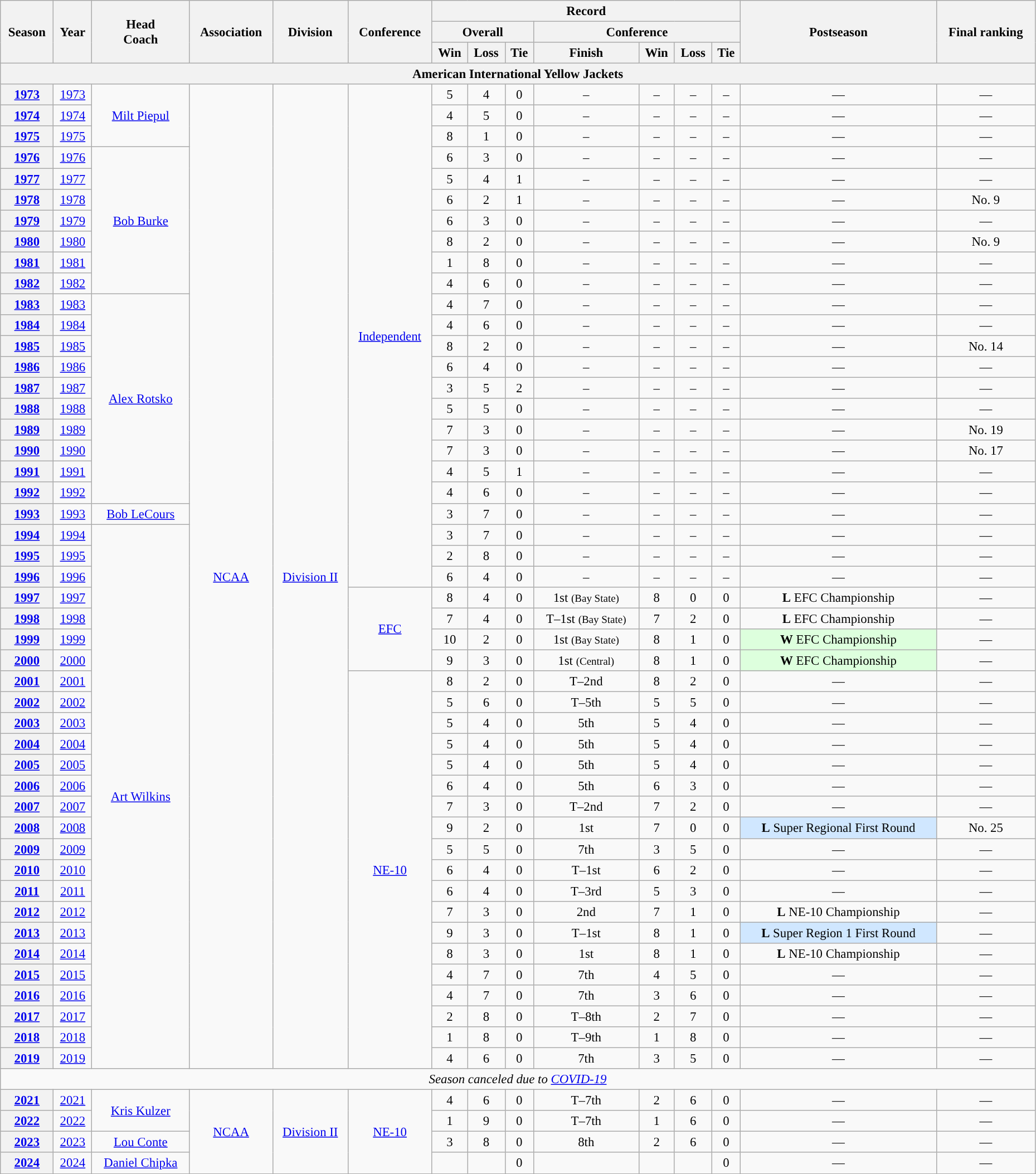<table class="wikitable" style="font-size: 95%; width:98%;text-align:center;">
<tr>
<th rowspan="3">Season</th>
<th rowspan="3">Year</th>
<th rowspan="3">Head<br>Coach</th>
<th rowspan="3">Association</th>
<th rowspan="3">Division</th>
<th rowspan="3">Conference</th>
<th colspan="7">Record</th>
<th rowspan="3">Postseason</th>
<th rowspan="3">Final ranking</th>
</tr>
<tr>
<th colspan="3">Overall</th>
<th colspan="4">Conference</th>
</tr>
<tr>
<th>Win</th>
<th>Loss</th>
<th>Tie</th>
<th>Finish</th>
<th>Win</th>
<th>Loss</th>
<th>Tie</th>
</tr>
<tr>
<th colspan="15">American International Yellow Jackets</th>
</tr>
<tr>
<th><a href='#'>1973</a></th>
<td><a href='#'>1973</a></td>
<td rowspan="3"><a href='#'>Milt Piepul</a></td>
<td rowspan="47"><a href='#'>NCAA</a></td>
<td rowspan="47"><a href='#'>Division II</a></td>
<td rowspan="24"><a href='#'>Independent</a></td>
<td>5</td>
<td>4</td>
<td>0</td>
<td>–</td>
<td>–</td>
<td>–</td>
<td>–</td>
<td>—</td>
<td>—</td>
</tr>
<tr>
<th><a href='#'>1974</a></th>
<td><a href='#'>1974</a></td>
<td>4</td>
<td>5</td>
<td>0</td>
<td>–</td>
<td>–</td>
<td>–</td>
<td>–</td>
<td>—</td>
<td>—</td>
</tr>
<tr>
<th><a href='#'>1975</a></th>
<td><a href='#'>1975</a></td>
<td>8</td>
<td>1</td>
<td>0</td>
<td>–</td>
<td>–</td>
<td>–</td>
<td>–</td>
<td>—</td>
<td>—</td>
</tr>
<tr>
<th><a href='#'>1976</a></th>
<td><a href='#'>1976</a></td>
<td rowspan="7"><a href='#'>Bob Burke</a></td>
<td>6</td>
<td>3</td>
<td>0</td>
<td>–</td>
<td>–</td>
<td>–</td>
<td>–</td>
<td>—</td>
<td>—</td>
</tr>
<tr>
<th><a href='#'>1977</a></th>
<td><a href='#'>1977</a></td>
<td>5</td>
<td>4</td>
<td>1</td>
<td>–</td>
<td>–</td>
<td>–</td>
<td>–</td>
<td>—</td>
<td>—</td>
</tr>
<tr>
<th><a href='#'>1978</a></th>
<td><a href='#'>1978</a></td>
<td>6</td>
<td>2</td>
<td>1</td>
<td>–</td>
<td>–</td>
<td>–</td>
<td>–</td>
<td>—</td>
<td>No. 9</td>
</tr>
<tr>
<th><a href='#'>1979</a></th>
<td><a href='#'>1979</a></td>
<td>6</td>
<td>3</td>
<td>0</td>
<td>–</td>
<td>–</td>
<td>–</td>
<td>–</td>
<td>—</td>
<td>—</td>
</tr>
<tr>
<th><a href='#'>1980</a></th>
<td><a href='#'>1980</a></td>
<td>8</td>
<td>2</td>
<td>0</td>
<td>–</td>
<td>–</td>
<td>–</td>
<td>–</td>
<td>—</td>
<td>No. 9</td>
</tr>
<tr>
<th><a href='#'>1981</a></th>
<td><a href='#'>1981</a></td>
<td>1</td>
<td>8</td>
<td>0</td>
<td>–</td>
<td>–</td>
<td>–</td>
<td>–</td>
<td>—</td>
<td>—</td>
</tr>
<tr>
<th><a href='#'>1982</a></th>
<td><a href='#'>1982</a></td>
<td>4</td>
<td>6</td>
<td>0</td>
<td>–</td>
<td>–</td>
<td>–</td>
<td>–</td>
<td>—</td>
<td>—</td>
</tr>
<tr>
<th><a href='#'>1983</a></th>
<td><a href='#'>1983</a></td>
<td rowspan="10"><a href='#'>Alex Rotsko</a></td>
<td>4</td>
<td>7</td>
<td>0</td>
<td>–</td>
<td>–</td>
<td>–</td>
<td>–</td>
<td>—</td>
<td>—</td>
</tr>
<tr>
<th><a href='#'>1984</a></th>
<td><a href='#'>1984</a></td>
<td>4</td>
<td>6</td>
<td>0</td>
<td>–</td>
<td>–</td>
<td>–</td>
<td>–</td>
<td>—</td>
<td>—</td>
</tr>
<tr>
<th><a href='#'>1985</a></th>
<td><a href='#'>1985</a></td>
<td>8</td>
<td>2</td>
<td>0</td>
<td>–</td>
<td>–</td>
<td>–</td>
<td>–</td>
<td>—</td>
<td>No. 14</td>
</tr>
<tr>
<th><a href='#'>1986</a></th>
<td><a href='#'>1986</a></td>
<td>6</td>
<td>4</td>
<td>0</td>
<td>–</td>
<td>–</td>
<td>–</td>
<td>–</td>
<td>—</td>
<td>—</td>
</tr>
<tr>
<th><a href='#'>1987</a></th>
<td><a href='#'>1987</a></td>
<td>3</td>
<td>5</td>
<td>2</td>
<td>–</td>
<td>–</td>
<td>–</td>
<td>–</td>
<td>—</td>
<td>—</td>
</tr>
<tr>
<th><a href='#'>1988</a></th>
<td><a href='#'>1988</a></td>
<td>5</td>
<td>5</td>
<td>0</td>
<td>–</td>
<td>–</td>
<td>–</td>
<td>–</td>
<td>—</td>
<td>—</td>
</tr>
<tr>
<th><a href='#'>1989</a></th>
<td><a href='#'>1989</a></td>
<td>7</td>
<td>3</td>
<td>0</td>
<td>–</td>
<td>–</td>
<td>–</td>
<td>–</td>
<td>—</td>
<td>No. 19</td>
</tr>
<tr>
<th><a href='#'>1990</a></th>
<td><a href='#'>1990</a></td>
<td>7</td>
<td>3</td>
<td>0</td>
<td>–</td>
<td>–</td>
<td>–</td>
<td>–</td>
<td>—</td>
<td>No. 17</td>
</tr>
<tr>
<th><a href='#'>1991</a></th>
<td><a href='#'>1991</a></td>
<td>4</td>
<td>5</td>
<td>1</td>
<td>–</td>
<td>–</td>
<td>–</td>
<td>–</td>
<td>—</td>
<td>—</td>
</tr>
<tr>
<th><a href='#'>1992</a></th>
<td><a href='#'>1992</a></td>
<td>4</td>
<td>6</td>
<td>0</td>
<td>–</td>
<td>–</td>
<td>–</td>
<td>–</td>
<td>—</td>
<td>—</td>
</tr>
<tr>
<th><a href='#'>1993</a></th>
<td><a href='#'>1993</a></td>
<td><a href='#'>Bob LeCours</a></td>
<td>3</td>
<td>7</td>
<td>0</td>
<td>–</td>
<td>–</td>
<td>–</td>
<td>–</td>
<td>—</td>
<td>—</td>
</tr>
<tr>
<th><a href='#'>1994</a></th>
<td><a href='#'>1994</a></td>
<td rowspan="26"><a href='#'>Art Wilkins</a></td>
<td>3</td>
<td>7</td>
<td>0</td>
<td>–</td>
<td>–</td>
<td>–</td>
<td>–</td>
<td>—</td>
<td>—</td>
</tr>
<tr>
<th><a href='#'>1995</a></th>
<td><a href='#'>1995</a></td>
<td>2</td>
<td>8</td>
<td>0</td>
<td>–</td>
<td>–</td>
<td>–</td>
<td>–</td>
<td>—</td>
<td>—</td>
</tr>
<tr>
<th><a href='#'>1996</a></th>
<td><a href='#'>1996</a></td>
<td>6</td>
<td>4</td>
<td>0</td>
<td>–</td>
<td>–</td>
<td>–</td>
<td>–</td>
<td>—</td>
<td>—</td>
</tr>
<tr>
<th><a href='#'>1997</a></th>
<td><a href='#'>1997</a></td>
<td rowspan="4"><a href='#'>EFC</a></td>
<td>8</td>
<td>4</td>
<td>0</td>
<td>1st <small>(Bay State)</small></td>
<td>8</td>
<td>0</td>
<td>0</td>
<td><strong>L</strong> EFC Championship</td>
<td>—</td>
</tr>
<tr>
<th><a href='#'>1998</a></th>
<td><a href='#'>1998</a></td>
<td>7</td>
<td>4</td>
<td>0</td>
<td>T–1st <small>(Bay State)</small></td>
<td>7</td>
<td>2</td>
<td>0</td>
<td><strong>L</strong> EFC Championship</td>
<td>—</td>
</tr>
<tr>
<th><a href='#'>1999</a></th>
<td><a href='#'>1999</a></td>
<td>10</td>
<td>2</td>
<td>0</td>
<td>1st <small>(Bay State)</small></td>
<td>8</td>
<td>1</td>
<td>0</td>
<td bgcolor="#ddffdd"><strong>W</strong> EFC Championship</td>
<td>—</td>
</tr>
<tr>
<th><a href='#'>2000</a></th>
<td><a href='#'>2000</a></td>
<td>9</td>
<td>3</td>
<td>0</td>
<td>1st <small>(Central)</small></td>
<td>8</td>
<td>1</td>
<td>0</td>
<td bgcolor="#ddffdd"><strong>W</strong> EFC Championship</td>
<td>—</td>
</tr>
<tr>
<th><a href='#'>2001</a></th>
<td><a href='#'>2001</a></td>
<td rowspan="19"><a href='#'>NE-10</a></td>
<td>8</td>
<td>2</td>
<td>0</td>
<td>T–2nd</td>
<td>8</td>
<td>2</td>
<td>0</td>
<td>—</td>
<td>—</td>
</tr>
<tr>
<th><a href='#'>2002</a></th>
<td><a href='#'>2002</a></td>
<td>5</td>
<td>6</td>
<td>0</td>
<td>T–5th</td>
<td>5</td>
<td>5</td>
<td>0</td>
<td>—</td>
<td>—</td>
</tr>
<tr>
<th><a href='#'>2003</a></th>
<td><a href='#'>2003</a></td>
<td>5</td>
<td>4</td>
<td>0</td>
<td>5th</td>
<td>5</td>
<td>4</td>
<td>0</td>
<td>—</td>
<td>—</td>
</tr>
<tr>
<th><a href='#'>2004</a></th>
<td><a href='#'>2004</a></td>
<td>5</td>
<td>4</td>
<td>0</td>
<td>5th</td>
<td>5</td>
<td>4</td>
<td>0</td>
<td>—</td>
<td>—</td>
</tr>
<tr>
<th><a href='#'>2005</a></th>
<td><a href='#'>2005</a></td>
<td>5</td>
<td>4</td>
<td>0</td>
<td>5th</td>
<td>5</td>
<td>4</td>
<td>0</td>
<td>—</td>
<td>—</td>
</tr>
<tr>
<th><a href='#'>2006</a></th>
<td><a href='#'>2006</a></td>
<td>6</td>
<td>4</td>
<td>0</td>
<td>5th</td>
<td>6</td>
<td>3</td>
<td>0</td>
<td>—</td>
<td>—</td>
</tr>
<tr>
<th><a href='#'>2007</a></th>
<td><a href='#'>2007</a></td>
<td>7</td>
<td>3</td>
<td>0</td>
<td>T–2nd</td>
<td>7</td>
<td>2</td>
<td>0</td>
<td>—</td>
<td>—</td>
</tr>
<tr>
<th><a href='#'>2008</a></th>
<td><a href='#'>2008</a></td>
<td>9</td>
<td>2</td>
<td>0</td>
<td>1st</td>
<td>7</td>
<td>0</td>
<td>0</td>
<td bgcolor="#d0e7ff"><strong>L</strong> Super Regional First Round</td>
<td>No. 25</td>
</tr>
<tr>
<th><a href='#'>2009</a></th>
<td><a href='#'>2009</a></td>
<td>5</td>
<td>5</td>
<td>0</td>
<td>7th</td>
<td>3</td>
<td>5</td>
<td>0</td>
<td>—</td>
<td>—</td>
</tr>
<tr>
<th><a href='#'>2010</a></th>
<td><a href='#'>2010</a></td>
<td>6</td>
<td>4</td>
<td>0</td>
<td>T–1st</td>
<td>6</td>
<td>2</td>
<td>0</td>
<td>—</td>
<td>—</td>
</tr>
<tr>
<th><a href='#'>2011</a></th>
<td><a href='#'>2011</a></td>
<td>6</td>
<td>4</td>
<td>0</td>
<td>T–3rd</td>
<td>5</td>
<td>3</td>
<td>0</td>
<td>—</td>
<td>—</td>
</tr>
<tr>
<th><a href='#'>2012</a></th>
<td><a href='#'>2012</a></td>
<td>7</td>
<td>3</td>
<td>0</td>
<td>2nd</td>
<td>7</td>
<td>1</td>
<td>0</td>
<td><strong>L</strong> NE-10 Championship</td>
<td>—</td>
</tr>
<tr>
<th><a href='#'>2013</a></th>
<td><a href='#'>2013</a></td>
<td>9</td>
<td>3</td>
<td>0</td>
<td>T–1st</td>
<td>8</td>
<td>1</td>
<td>0</td>
<td bgcolor="#d0e7ff"><strong>L</strong> Super Region 1 First Round</td>
<td>—</td>
</tr>
<tr>
<th><a href='#'>2014</a></th>
<td><a href='#'>2014</a></td>
<td>8</td>
<td>3</td>
<td>0</td>
<td>1st</td>
<td>8</td>
<td>1</td>
<td>0</td>
<td><strong>L</strong> NE-10 Championship</td>
<td>—</td>
</tr>
<tr>
<th><a href='#'>2015</a></th>
<td><a href='#'>2015</a></td>
<td>4</td>
<td>7</td>
<td>0</td>
<td>7th</td>
<td>4</td>
<td>5</td>
<td>0</td>
<td>—</td>
<td>—</td>
</tr>
<tr>
<th><a href='#'>2016</a></th>
<td><a href='#'>2016</a></td>
<td>4</td>
<td>7</td>
<td>0</td>
<td>7th</td>
<td>3</td>
<td>6</td>
<td>0</td>
<td>—</td>
<td>—</td>
</tr>
<tr>
<th><a href='#'>2017</a></th>
<td><a href='#'>2017</a></td>
<td>2</td>
<td>8</td>
<td>0</td>
<td>T–8th</td>
<td>2</td>
<td>7</td>
<td>0</td>
<td>—</td>
<td>—</td>
</tr>
<tr>
<th><a href='#'>2018</a></th>
<td><a href='#'>2018</a></td>
<td>1</td>
<td>8</td>
<td>0</td>
<td>T–9th</td>
<td>1</td>
<td>8</td>
<td>0</td>
<td>—</td>
<td>—</td>
</tr>
<tr>
<th><a href='#'>2019</a></th>
<td><a href='#'>2019</a></td>
<td>4</td>
<td>6</td>
<td>0</td>
<td>7th</td>
<td>3</td>
<td>5</td>
<td>0</td>
<td>—</td>
<td>—</td>
</tr>
<tr>
<td colspan="15"><em>Season canceled due to <a href='#'>COVID-19</a></em></td>
</tr>
<tr>
<th><a href='#'>2021</a></th>
<td><a href='#'>2021</a></td>
<td rowspan="2"><a href='#'>Kris Kulzer</a></td>
<td rowspan="4"><a href='#'>NCAA</a></td>
<td rowspan="4"><a href='#'>Division II</a></td>
<td rowspan="4"><a href='#'>NE-10</a></td>
<td>4</td>
<td>6</td>
<td>0</td>
<td>T–7th</td>
<td>2</td>
<td>6</td>
<td>0</td>
<td>—</td>
<td>—</td>
</tr>
<tr>
<th><a href='#'>2022</a></th>
<td><a href='#'>2022</a></td>
<td>1</td>
<td>9</td>
<td>0</td>
<td>T–7th</td>
<td>1</td>
<td>6</td>
<td>0</td>
<td>—</td>
<td>—</td>
</tr>
<tr>
<th><a href='#'>2023</a></th>
<td><a href='#'>2023</a></td>
<td><a href='#'>Lou Conte</a></td>
<td>3</td>
<td>8</td>
<td>0</td>
<td>8th</td>
<td>2</td>
<td>6</td>
<td>0</td>
<td>—</td>
<td>—</td>
</tr>
<tr>
<th><a href='#'>2024</a></th>
<td><a href='#'>2024</a></td>
<td><a href='#'>Daniel Chipka</a></td>
<td></td>
<td></td>
<td>0</td>
<td></td>
<td></td>
<td></td>
<td>0</td>
<td>—</td>
<td>—</td>
</tr>
<tr>
</tr>
</table>
